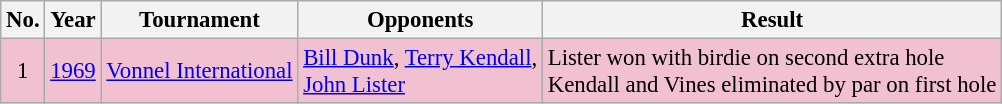<table class="wikitable" style="font-size:95%;">
<tr>
<th>No.</th>
<th>Year</th>
<th>Tournament</th>
<th>Opponents</th>
<th>Result</th>
</tr>
<tr style="background:#F2C1D1;">
<td align=center>1</td>
<td><a href='#'>1969</a></td>
<td><a href='#'>Vonnel International</a></td>
<td> <a href='#'>Bill Dunk</a>,  <a href='#'>Terry Kendall</a>,<br> <a href='#'>John Lister</a></td>
<td>Lister won with birdie on second extra hole<br>Kendall and Vines eliminated by par on first hole</td>
</tr>
</table>
